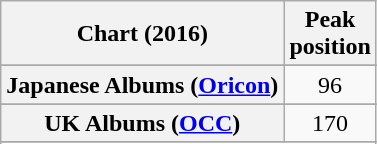<table class="wikitable sortable plainrowheaders" style="text-align:center">
<tr>
<th scope="col">Chart (2016)</th>
<th scope="col">Peak<br> position</th>
</tr>
<tr>
</tr>
<tr>
</tr>
<tr>
</tr>
<tr>
</tr>
<tr>
</tr>
<tr>
<th scope="row">Japanese Albums (<a href='#'>Oricon</a>)</th>
<td>96</td>
</tr>
<tr>
</tr>
<tr>
</tr>
<tr>
</tr>
<tr>
<th scope="row">UK Albums (<a href='#'>OCC</a>)</th>
<td>170</td>
</tr>
<tr>
</tr>
<tr>
</tr>
</table>
